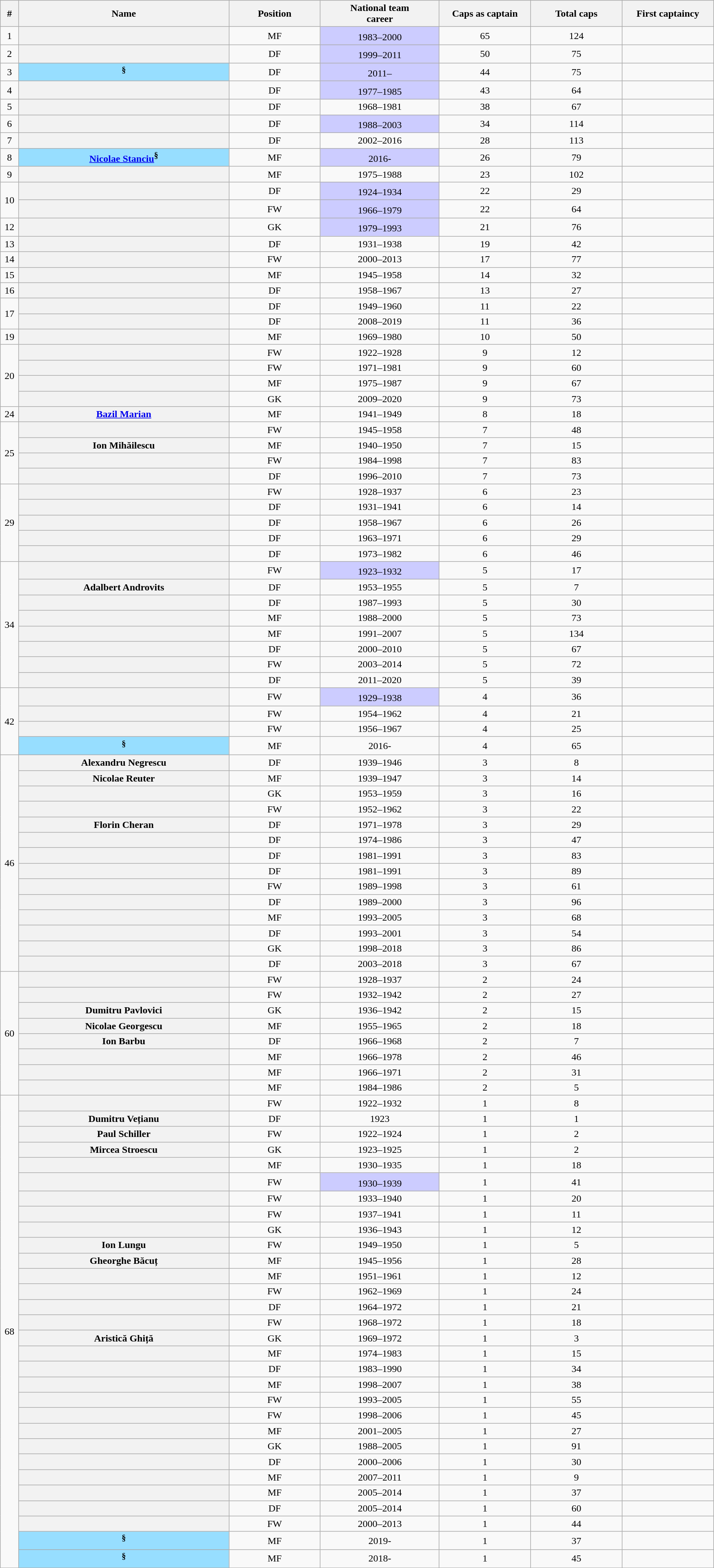<table class="wikitable plainrowheaders sortable" style="text-align: center;">
<tr>
<th scope="col" class="unsortable" width="2%">#</th>
<th scope="col" width="23%">Name</th>
<th scope="col" width="10%">Position</th>
<th scope="col" width="13%">National team <br> career</th>
<th scope="col" width="10%">Caps as captain</th>
<th scope="col" width="10%">Total caps</th>
<th scope="col" width="10%">First captaincy</th>
</tr>
<tr>
<td>1</td>
<th scope="row"></th>
<td>MF</td>
<td bgcolor="#ccccff">1983–2000<sup></sup></td>
<td>65</td>
<td>124</td>
<td></td>
</tr>
<tr>
<td>2</td>
<th scope="row"></th>
<td>DF</td>
<td bgcolor="#ccccff">1999–2011<sup></sup></td>
<td>50</td>
<td>75</td>
<td></td>
</tr>
<tr>
<td>3</td>
<th scope="row" style="background-color: #97deff;"><sup>§</sup></th>
<td>DF</td>
<td bgcolor="#ccccff">2011–<sup></sup></td>
<td>44</td>
<td>75</td>
<td></td>
</tr>
<tr>
<td>4</td>
<th scope="row"></th>
<td>DF</td>
<td bgcolor="#ccccff">1977–1985<sup></sup></td>
<td>43</td>
<td>64</td>
<td></td>
</tr>
<tr>
<td>5</td>
<th scope="row"></th>
<td>DF</td>
<td>1968–1981</td>
<td>38</td>
<td>67</td>
<td></td>
</tr>
<tr>
<td>6</td>
<th scope="row"></th>
<td>DF</td>
<td bgcolor="#ccccff">1988–2003<sup></sup></td>
<td>34</td>
<td>114</td>
<td></td>
</tr>
<tr>
<td>7</td>
<th scope="row"></th>
<td>DF</td>
<td>2002–2016</td>
<td>28</td>
<td>113</td>
<td></td>
</tr>
<tr>
<td>8</td>
<th scope="row" style="background-color: #97deff;"><a href='#'>Nicolae Stanciu</a><sup>§</sup></th>
<td>MF</td>
<td bgcolor="#ccccff">2016-<sup></sup></td>
<td>26</td>
<td>79</td>
<td></td>
</tr>
<tr>
<td>9</td>
<th scope="row"></th>
<td>MF</td>
<td>1975–1988</td>
<td>23</td>
<td>102</td>
<td></td>
</tr>
<tr>
<td rowspan="2">10</td>
<th scope="row"></th>
<td>DF</td>
<td bgcolor="#ccccff">1924–1934<sup></sup></td>
<td>22</td>
<td>29</td>
<td></td>
</tr>
<tr>
<th scope="row"></th>
<td>FW</td>
<td bgcolor="#ccccff">1966–1979<sup></sup></td>
<td>22</td>
<td>64</td>
<td></td>
</tr>
<tr>
<td>12</td>
<th scope="row"></th>
<td>GK</td>
<td bgcolor="#ccccff">1979–1993<sup></sup></td>
<td>21</td>
<td>76</td>
<td></td>
</tr>
<tr>
<td>13</td>
<th scope="row"></th>
<td>DF</td>
<td>1931–1938</td>
<td>19</td>
<td>42</td>
<td></td>
</tr>
<tr>
<td>14</td>
<th scope="row"></th>
<td>FW</td>
<td>2000–2013</td>
<td>17</td>
<td>77</td>
<td></td>
</tr>
<tr>
<td>15</td>
<th scope="row"></th>
<td>MF</td>
<td>1945–1958</td>
<td>14</td>
<td>32</td>
<td></td>
</tr>
<tr>
<td>16</td>
<th scope="row"></th>
<td>DF</td>
<td>1958–1967</td>
<td>13</td>
<td>27</td>
<td></td>
</tr>
<tr>
<td rowspan=2>17</td>
<th scope="row"></th>
<td>DF</td>
<td>1949–1960</td>
<td>11</td>
<td>22</td>
<td></td>
</tr>
<tr>
<th scope="row"></th>
<td>DF</td>
<td>2008–2019</td>
<td>11</td>
<td>36</td>
<td></td>
</tr>
<tr>
<td>19</td>
<th scope="row"></th>
<td>MF</td>
<td>1969–1980</td>
<td>10</td>
<td>50</td>
<td></td>
</tr>
<tr>
<td rowspan="4">20</td>
<th scope="row"></th>
<td>FW</td>
<td>1922–1928</td>
<td>9</td>
<td>12</td>
<td></td>
</tr>
<tr>
<th scope="row"></th>
<td>FW</td>
<td>1971–1981</td>
<td>9</td>
<td>60</td>
<td></td>
</tr>
<tr>
<th scope="row"></th>
<td>MF</td>
<td>1975–1987</td>
<td>9</td>
<td>67</td>
<td></td>
</tr>
<tr>
<th scope="row"></th>
<td>GK</td>
<td>2009–2020</td>
<td>9</td>
<td>73</td>
<td></td>
</tr>
<tr>
<td>24</td>
<th scope="row"><a href='#'>Bazil Marian</a></th>
<td>MF</td>
<td>1941–1949</td>
<td>8</td>
<td>18</td>
<td></td>
</tr>
<tr>
<td rowspan="4">25</td>
<th scope="row"></th>
<td>FW</td>
<td>1945–1958</td>
<td>7</td>
<td>48</td>
<td></td>
</tr>
<tr>
<th scope="row">Ion Mihăilescu</th>
<td>MF</td>
<td>1940–1950</td>
<td>7</td>
<td>15</td>
<td></td>
</tr>
<tr>
<th scope="row"></th>
<td>FW</td>
<td>1984–1998</td>
<td>7</td>
<td>83</td>
<td></td>
</tr>
<tr>
<th scope="row"></th>
<td>DF</td>
<td>1996–2010</td>
<td>7</td>
<td>73</td>
<td></td>
</tr>
<tr>
<td rowspan="5">29</td>
<th scope="row"></th>
<td>FW</td>
<td>1928–1937</td>
<td>6</td>
<td>23</td>
<td></td>
</tr>
<tr>
<th scope="row"></th>
<td>DF</td>
<td>1931–1941</td>
<td>6</td>
<td>14</td>
<td></td>
</tr>
<tr>
<th scope="row"></th>
<td>DF</td>
<td>1958–1967</td>
<td>6</td>
<td>26</td>
<td></td>
</tr>
<tr>
<th scope="row"></th>
<td>DF</td>
<td>1963–1971</td>
<td>6</td>
<td>29</td>
<td></td>
</tr>
<tr>
<th scope="row"></th>
<td>DF</td>
<td>1973–1982</td>
<td>6</td>
<td>46</td>
<td></td>
</tr>
<tr>
<td rowspan="8">34</td>
<th scope="row"></th>
<td>FW</td>
<td bgcolor="#ccccff">1923–1932<sup></sup></td>
<td>5</td>
<td>17</td>
<td></td>
</tr>
<tr>
<th scope="row">Adalbert Androvits</th>
<td>DF</td>
<td>1953–1955</td>
<td>5</td>
<td>7</td>
<td></td>
</tr>
<tr>
<th scope="row"></th>
<td>DF</td>
<td>1987–1993</td>
<td>5</td>
<td>30</td>
<td></td>
</tr>
<tr>
<th scope="row"></th>
<td>MF</td>
<td>1988–2000</td>
<td>5</td>
<td>73</td>
<td></td>
</tr>
<tr>
<th scope="row"></th>
<td>MF</td>
<td>1991–2007</td>
<td>5</td>
<td>134</td>
<td></td>
</tr>
<tr>
<th scope="row"></th>
<td>DF</td>
<td>2000–2010</td>
<td>5</td>
<td>67</td>
<td></td>
</tr>
<tr>
<th scope="row"></th>
<td>FW</td>
<td>2003–2014</td>
<td>5</td>
<td>72</td>
<td></td>
</tr>
<tr>
<th scope="row"></th>
<td>DF</td>
<td>2011–2020</td>
<td>5</td>
<td>39</td>
<td></td>
</tr>
<tr>
<td rowspan="4">42</td>
<th scope="row"></th>
<td>FW</td>
<td bgcolor="#ccccff">1929–1938<sup></sup></td>
<td>4</td>
<td>36</td>
<td></td>
</tr>
<tr>
<th scope="row"></th>
<td>FW</td>
<td>1954–1962</td>
<td>4</td>
<td>21</td>
<td></td>
</tr>
<tr>
<th scope="row"></th>
<td>FW</td>
<td>1956–1967</td>
<td>4</td>
<td>25</td>
<td></td>
</tr>
<tr>
<th scope="row" style="background-color: #97deff;"><sup>§</sup></th>
<td>MF</td>
<td>2016-</td>
<td>4</td>
<td>65</td>
<td></td>
</tr>
<tr>
<td rowspan="14">46</td>
<th scope="row">Alexandru Negrescu</th>
<td>DF</td>
<td>1939–1946</td>
<td>3</td>
<td>8</td>
<td></td>
</tr>
<tr>
<th scope="row">Nicolae Reuter</th>
<td>MF</td>
<td>1939–1947</td>
<td>3</td>
<td>14</td>
<td></td>
</tr>
<tr>
<th scope="row"></th>
<td>GK</td>
<td>1953–1959</td>
<td>3</td>
<td>16</td>
<td></td>
</tr>
<tr>
<th scope="row"></th>
<td>FW</td>
<td>1952–1962</td>
<td>3</td>
<td>22</td>
<td></td>
</tr>
<tr>
<th scope="row">Florin Cheran</th>
<td>DF</td>
<td>1971–1978</td>
<td>3</td>
<td>29</td>
<td></td>
</tr>
<tr>
<th scope="row"></th>
<td>DF</td>
<td>1974–1986</td>
<td>3</td>
<td>47</td>
<td></td>
</tr>
<tr>
<th scope="row"></th>
<td>DF</td>
<td>1981–1991</td>
<td>3</td>
<td>83</td>
<td></td>
</tr>
<tr>
<th scope="row"></th>
<td>DF</td>
<td>1981–1991</td>
<td>3</td>
<td>89</td>
<td></td>
</tr>
<tr>
<th scope="row"></th>
<td>FW</td>
<td>1989–1998</td>
<td>3</td>
<td>61</td>
<td></td>
</tr>
<tr>
<th scope="row"></th>
<td>DF</td>
<td>1989–2000</td>
<td>3</td>
<td>96</td>
<td></td>
</tr>
<tr>
<th scope="row"></th>
<td>MF</td>
<td>1993–2005</td>
<td>3</td>
<td>68</td>
<td></td>
</tr>
<tr>
<th scope="row"></th>
<td>DF</td>
<td>1993–2001</td>
<td>3</td>
<td>54</td>
<td></td>
</tr>
<tr>
<th scope="row"></th>
<td>GK</td>
<td>1998–2018</td>
<td>3</td>
<td>86</td>
<td></td>
</tr>
<tr>
<th scope="row"></th>
<td>DF</td>
<td>2003–2018</td>
<td>3</td>
<td>67</td>
<td></td>
</tr>
<tr>
<td rowspan="8">60</td>
<th scope="row"></th>
<td>FW</td>
<td>1928–1937</td>
<td>2</td>
<td>24</td>
<td></td>
</tr>
<tr>
<th scope="row"></th>
<td>FW</td>
<td>1932–1942</td>
<td>2</td>
<td>27</td>
<td></td>
</tr>
<tr>
<th scope="row">Dumitru Pavlovici</th>
<td>GK</td>
<td>1936–1942</td>
<td>2</td>
<td>15</td>
<td></td>
</tr>
<tr>
<th scope="row">Nicolae Georgescu</th>
<td>MF</td>
<td>1955–1965</td>
<td>2</td>
<td>18</td>
<td></td>
</tr>
<tr>
<th scope="row">Ion Barbu</th>
<td>DF</td>
<td>1966–1968</td>
<td>2</td>
<td>7</td>
<td></td>
</tr>
<tr>
<th scope="row"></th>
<td>MF</td>
<td>1966–1978</td>
<td>2</td>
<td>46</td>
<td></td>
</tr>
<tr>
<th scope="row"></th>
<td>MF</td>
<td>1966–1971</td>
<td>2</td>
<td>31</td>
<td></td>
</tr>
<tr>
<th scope="row"></th>
<td>MF</td>
<td>1984–1986</td>
<td>2</td>
<td>5</td>
<td></td>
</tr>
<tr>
<td rowspan="30">68</td>
<th scope="row"></th>
<td>FW</td>
<td>1922–1932</td>
<td>1</td>
<td>8</td>
<td></td>
</tr>
<tr>
<th scope="row">Dumitru Vețianu</th>
<td>DF</td>
<td>1923</td>
<td>1</td>
<td>1</td>
<td></td>
</tr>
<tr>
<th scope="row">Paul Schiller</th>
<td>FW</td>
<td>1922–1924</td>
<td>1</td>
<td>2</td>
<td></td>
</tr>
<tr>
<th scope="row">Mircea Stroescu</th>
<td>GK</td>
<td>1923–1925</td>
<td>1</td>
<td>2</td>
<td></td>
</tr>
<tr>
<th scope="row"></th>
<td>MF</td>
<td>1930–1935</td>
<td>1</td>
<td>18</td>
<td></td>
</tr>
<tr>
<th scope="row"></th>
<td>FW</td>
<td bgcolor="#ccccff">1930–1939<sup></sup></td>
<td>1</td>
<td>41</td>
<td></td>
</tr>
<tr>
<th scope="row"></th>
<td>FW</td>
<td>1933–1940</td>
<td>1</td>
<td>20</td>
<td></td>
</tr>
<tr>
<th scope="row"></th>
<td>FW</td>
<td>1937–1941</td>
<td>1</td>
<td>11</td>
<td></td>
</tr>
<tr>
<th scope="row"></th>
<td>GK</td>
<td>1936–1943</td>
<td>1</td>
<td>12</td>
<td></td>
</tr>
<tr>
<th scope="row">Ion Lungu</th>
<td>FW</td>
<td>1949–1950</td>
<td>1</td>
<td>5</td>
<td></td>
</tr>
<tr>
<th scope="row">Gheorghe Băcuț</th>
<td>MF</td>
<td>1945–1956</td>
<td>1</td>
<td>28</td>
<td></td>
</tr>
<tr>
<th scope="row"></th>
<td>MF</td>
<td>1951–1961</td>
<td>1</td>
<td>12</td>
<td></td>
</tr>
<tr>
<th scope="row"></th>
<td>FW</td>
<td>1962–1969</td>
<td>1</td>
<td>24</td>
<td></td>
</tr>
<tr>
<th scope="row"></th>
<td>DF</td>
<td>1964–1972</td>
<td>1</td>
<td>21</td>
<td></td>
</tr>
<tr>
<th scope="row"></th>
<td>FW</td>
<td>1968–1972</td>
<td>1</td>
<td>18</td>
<td></td>
</tr>
<tr>
<th scope="row">Aristică Ghiță</th>
<td>GK</td>
<td>1969–1972</td>
<td>1</td>
<td>3</td>
<td></td>
</tr>
<tr>
<th scope="row"></th>
<td>MF</td>
<td>1974–1983</td>
<td>1</td>
<td>15</td>
<td></td>
</tr>
<tr>
<th scope="row"></th>
<td>DF</td>
<td>1983–1990</td>
<td>1</td>
<td>34</td>
<td></td>
</tr>
<tr>
<th scope="row"></th>
<td>MF</td>
<td>1998–2007</td>
<td>1</td>
<td>38</td>
<td></td>
</tr>
<tr>
<th scope="row"></th>
<td>FW</td>
<td>1993–2005</td>
<td>1</td>
<td>55</td>
<td></td>
</tr>
<tr>
<th scope="row"></th>
<td>FW</td>
<td>1998–2006</td>
<td>1</td>
<td>45</td>
<td></td>
</tr>
<tr>
<th scope="row"></th>
<td>MF</td>
<td>2001–2005</td>
<td>1</td>
<td>27</td>
<td></td>
</tr>
<tr>
<th scope="row"></th>
<td>GK</td>
<td>1988–2005</td>
<td>1</td>
<td>91</td>
<td></td>
</tr>
<tr>
<th scope="row"></th>
<td>DF</td>
<td>2000–2006</td>
<td>1</td>
<td>30</td>
<td></td>
</tr>
<tr>
<th scope="row"></th>
<td>MF</td>
<td>2007–2011</td>
<td>1</td>
<td>9</td>
<td></td>
</tr>
<tr>
<th scope="row"></th>
<td>MF</td>
<td>2005–2014</td>
<td>1</td>
<td>37</td>
<td></td>
</tr>
<tr>
<th scope="row"></th>
<td>DF</td>
<td>2005–2014</td>
<td>1</td>
<td>60</td>
<td></td>
</tr>
<tr>
<th scope="row"></th>
<td>FW</td>
<td>2000–2013</td>
<td>1</td>
<td>44</td>
<td></td>
</tr>
<tr>
<th scope="row" style="background-color: #97deff;"><sup>§</sup></th>
<td>MF</td>
<td>2019-</td>
<td>1</td>
<td>37</td>
<td></td>
</tr>
<tr>
<th scope="row" style="background-color: #97deff;"><sup>§</sup></th>
<td>MF</td>
<td>2018-</td>
<td>1</td>
<td>45</td>
<td></td>
</tr>
</table>
